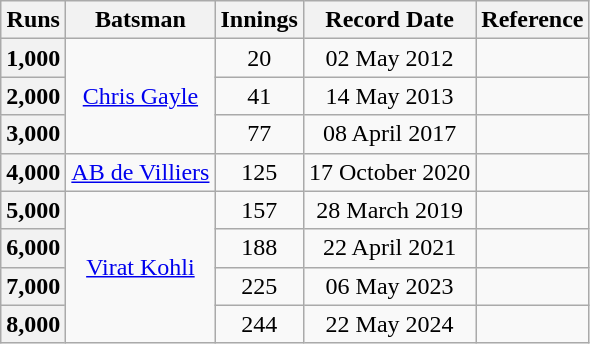<table class="wikitable sortable" style="text-align:center;">
<tr>
<th scope="col" style="text-align:center;">Runs</th>
<th scope="col" style="text-align:center;">Batsman</th>
<th scope="col" style="text-align:center;">Innings</th>
<th scope="col" style="text-align:center;">Record Date</th>
<th scope="col">Reference</th>
</tr>
<tr>
<th scope="row" style="text-align:center;">1,000</th>
<td rowspan="3"><a href='#'>Chris Gayle</a></td>
<td>20</td>
<td>02 May 2012</td>
<td></td>
</tr>
<tr>
<th scope="row" style="text-align:center;">2,000</th>
<td>41</td>
<td>14 May 2013</td>
<td></td>
</tr>
<tr>
<th scope="row" style="text-align:center;">3,000</th>
<td>77</td>
<td>08 April 2017</td>
<td></td>
</tr>
<tr>
<th scope="row" style="text-align:center;">4,000</th>
<td><a href='#'>AB de Villiers</a></td>
<td>125</td>
<td>17 October 2020</td>
<td></td>
</tr>
<tr>
<th>5,000</th>
<td rowspan="4"><a href='#'>Virat Kohli</a></td>
<td>157</td>
<td>28 March 2019</td>
<td></td>
</tr>
<tr>
<th>6,000</th>
<td>188</td>
<td>22 April 2021</td>
<td></td>
</tr>
<tr>
<th>7,000</th>
<td>225</td>
<td>06 May 2023</td>
<td></td>
</tr>
<tr>
<th>8,000</th>
<td>244</td>
<td>22 May 2024</td>
<td></td>
</tr>
</table>
